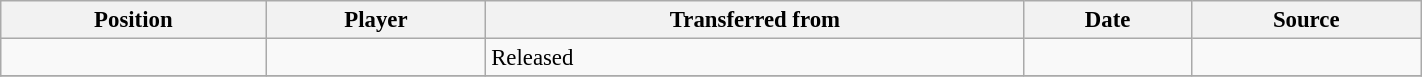<table class="wikitable sortable" style="width:75%; text-align:center; font-size:95%; text-align:left;">
<tr>
<th>Position</th>
<th>Player</th>
<th>Transferred from</th>
<th>Date</th>
<th>Source</th>
</tr>
<tr>
<td></td>
<td></td>
<td>Released</td>
<td></td>
<td></td>
</tr>
<tr>
</tr>
</table>
